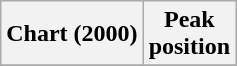<table class="wikitable plainrowheaders">
<tr>
<th>Chart (2000)</th>
<th>Peak<br>position</th>
</tr>
<tr>
</tr>
</table>
